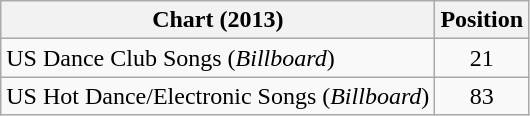<table class="wikitable sortable">
<tr>
<th>Chart (2013)</th>
<th>Position</th>
</tr>
<tr>
<td>US Dance Club Songs (<em>Billboard</em>)</td>
<td style="text-align:center;">21</td>
</tr>
<tr>
<td>US Hot Dance/Electronic Songs (<em>Billboard</em>)</td>
<td style="text-align:center;">83</td>
</tr>
</table>
